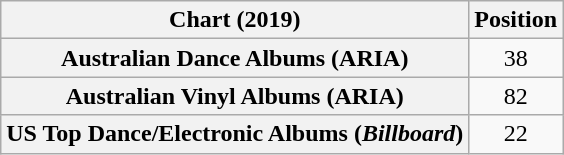<table class="wikitable sortable plainrowheaders" style="text-align:center">
<tr>
<th scope="col">Chart (2019)</th>
<th scope="col">Position</th>
</tr>
<tr>
<th scope="row">Australian Dance Albums (ARIA)</th>
<td>38</td>
</tr>
<tr>
<th scope="row">Australian Vinyl Albums (ARIA)</th>
<td>82</td>
</tr>
<tr>
<th scope="row">US Top Dance/Electronic Albums (<em>Billboard</em>)</th>
<td>22</td>
</tr>
</table>
